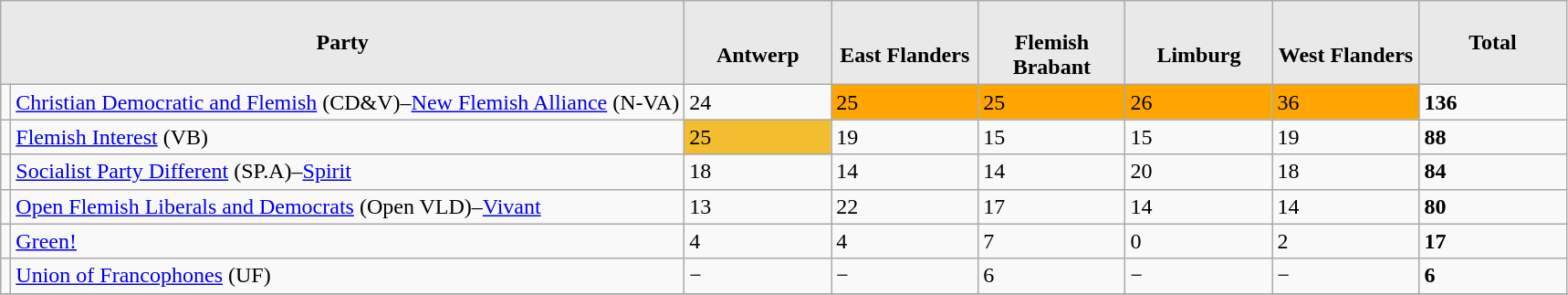<table class="wikitable" font-size=95%>
<tr>
<th style="background-color:#E9E9E9" align=left colspan=2>Party</th>
<th style="background-color:#E9E9E9" align=left width=100><br>Antwerp</th>
<th style="background-color:#E9E9E9" align=left width=100><br>East Flanders</th>
<th style="background-color:#E9E9E9" align=left width=100><br>Flemish Brabant</th>
<th style="background-color:#E9E9E9" align=left width=100><br>Limburg</th>
<th style="background-color:#E9E9E9" align=left width=100><br>West Flanders</th>
<th style="background-color:#E9E9E9" align=left width=100>Total</th>
</tr>
<tr>
<td></td>
<td align=left><a href='#'>Christian Democratic and Flemish</a> (CD&V)–<a href='#'>New Flemish Alliance</a> (N-VA)</td>
<td>24</td>
<td bgcolor="orange">25</td>
<td bgcolor="orange">25</td>
<td bgcolor="orange">26</td>
<td bgcolor="orange">36</td>
<td><strong>136</strong></td>
</tr>
<tr>
<td></td>
<td align=left><a href='#'>Flemish Interest</a> (VB)</td>
<td bgcolor="#F2BD2E">25</td>
<td>19</td>
<td>15</td>
<td>15</td>
<td>19</td>
<td><strong>88</strong></td>
</tr>
<tr>
<td></td>
<td align=left><a href='#'>Socialist Party Different</a> (SP.A)–<a href='#'>Spirit</a></td>
<td>18</td>
<td>14</td>
<td>14</td>
<td>20</td>
<td>18</td>
<td><strong>84</strong></td>
</tr>
<tr>
<td></td>
<td align=left><a href='#'>Open Flemish Liberals and Democrats</a> (Open VLD)–<a href='#'>Vivant</a></td>
<td>13</td>
<td>22</td>
<td>17</td>
<td>14</td>
<td>14</td>
<td><strong>80</strong></td>
</tr>
<tr>
<td></td>
<td align=left><a href='#'>Green!</a></td>
<td>4</td>
<td>4</td>
<td>7</td>
<td>0</td>
<td>2</td>
<td><strong>17</strong></td>
</tr>
<tr>
<td></td>
<td align=left><a href='#'>Union of Francophones</a> (UF)</td>
<td>−</td>
<td>−</td>
<td>6</td>
<td>−</td>
<td>−</td>
<td><strong>6</strong></td>
</tr>
<tr>
</tr>
</table>
